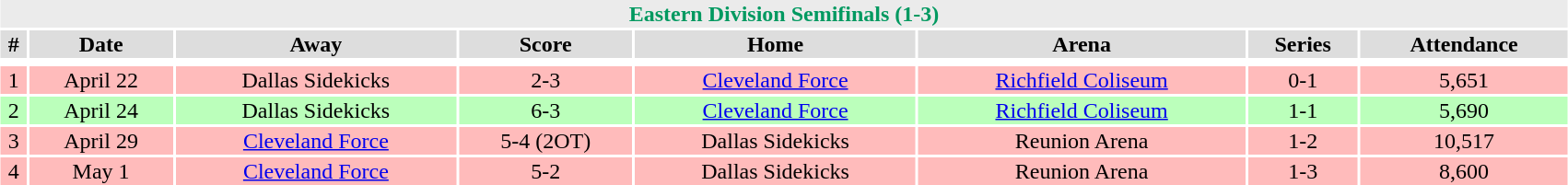<table class="toccolours collapsible collapsed" width=90% style="clear:both; margin:1.5em auto; text-align:center;">
<tr>
<th colspan=11 style="background:#EBEBEB; color:#009960;">Eastern Division Semifinals (1-3)</th>
</tr>
<tr align="center" bgcolor="#dddddd">
<td><strong>#</strong></td>
<td><strong>Date</strong></td>
<td><strong>Away</strong></td>
<td><strong>Score</strong></td>
<td><strong>Home</strong></td>
<td><strong>Arena</strong></td>
<td><strong>Series</strong></td>
<td><strong>Attendance</strong></td>
</tr>
<tr align="center" bgcolor="#ccffcc">
</tr>
<tr>
</tr>
<tr align="center" bgcolor="#ffbbbb">
<td>1</td>
<td>April 22</td>
<td>Dallas Sidekicks</td>
<td>2-3</td>
<td><a href='#'>Cleveland Force</a></td>
<td><a href='#'>Richfield Coliseum</a></td>
<td>0-1</td>
<td>5,651</td>
</tr>
<tr align="center" bgcolor="#bbffbb">
<td>2</td>
<td>April 24</td>
<td>Dallas Sidekicks</td>
<td>6-3</td>
<td><a href='#'>Cleveland Force</a></td>
<td><a href='#'>Richfield Coliseum</a></td>
<td>1-1</td>
<td>5,690</td>
</tr>
<tr align="center" bgcolor="#ffbbbb">
<td>3</td>
<td>April 29</td>
<td><a href='#'>Cleveland Force</a></td>
<td>5-4 (2OT)</td>
<td>Dallas Sidekicks</td>
<td>Reunion Arena</td>
<td>1-2</td>
<td>10,517</td>
</tr>
<tr align="center" bgcolor="#ffbbbb">
<td>4</td>
<td>May 1</td>
<td><a href='#'>Cleveland Force</a></td>
<td>5-2</td>
<td>Dallas Sidekicks</td>
<td>Reunion Arena</td>
<td>1-3</td>
<td>8,600</td>
</tr>
</table>
